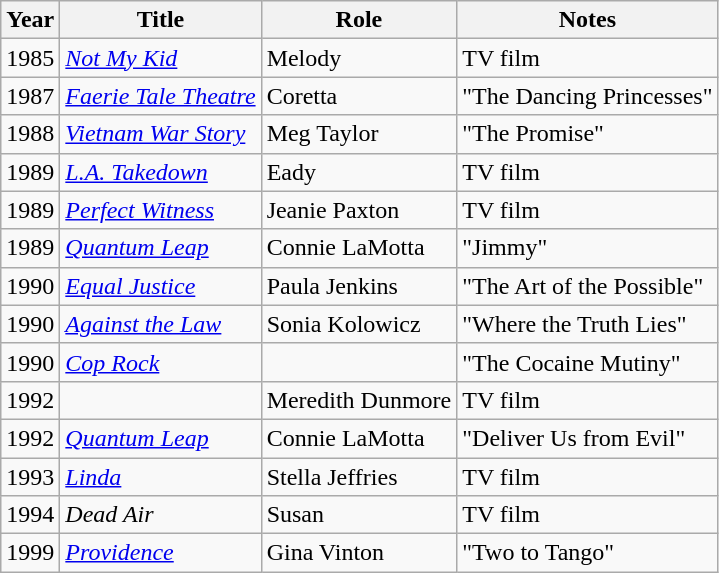<table class="wikitable sortable">
<tr>
<th>Year</th>
<th>Title</th>
<th>Role</th>
<th class="unsortable">Notes</th>
</tr>
<tr>
<td>1985</td>
<td><em><a href='#'>Not My Kid</a></em></td>
<td>Melody</td>
<td>TV film</td>
</tr>
<tr>
<td>1987</td>
<td><em><a href='#'>Faerie Tale Theatre</a></em></td>
<td>Coretta</td>
<td>"The Dancing Princesses"</td>
</tr>
<tr>
<td>1988</td>
<td><em><a href='#'>Vietnam War Story</a></em></td>
<td>Meg Taylor</td>
<td>"The Promise"</td>
</tr>
<tr>
<td>1989</td>
<td><em><a href='#'>L.A. Takedown</a></em></td>
<td>Eady</td>
<td>TV film</td>
</tr>
<tr>
<td>1989</td>
<td><em><a href='#'>Perfect Witness</a></em></td>
<td>Jeanie Paxton</td>
<td>TV film</td>
</tr>
<tr>
<td>1989</td>
<td><em><a href='#'>Quantum Leap</a></em></td>
<td>Connie LaMotta</td>
<td>"Jimmy"</td>
</tr>
<tr>
<td>1990</td>
<td><em><a href='#'>Equal Justice</a></em></td>
<td>Paula Jenkins</td>
<td>"The Art of the Possible"</td>
</tr>
<tr>
<td>1990</td>
<td><em><a href='#'>Against the Law</a></em></td>
<td>Sonia Kolowicz</td>
<td>"Where the Truth Lies"</td>
</tr>
<tr>
<td>1990</td>
<td><em><a href='#'>Cop Rock</a></em></td>
<td></td>
<td>"The Cocaine Mutiny"</td>
</tr>
<tr>
<td>1992</td>
<td><em></em></td>
<td>Meredith Dunmore</td>
<td>TV film</td>
</tr>
<tr>
<td>1992</td>
<td><em><a href='#'>Quantum Leap</a></em></td>
<td>Connie LaMotta</td>
<td>"Deliver Us from Evil"</td>
</tr>
<tr>
<td>1993</td>
<td><em><a href='#'>Linda</a></em></td>
<td>Stella Jeffries</td>
<td>TV film</td>
</tr>
<tr>
<td>1994</td>
<td><em>Dead Air</em></td>
<td>Susan</td>
<td>TV film</td>
</tr>
<tr>
<td>1999</td>
<td><em><a href='#'>Providence</a></em></td>
<td>Gina Vinton</td>
<td>"Two to Tango"</td>
</tr>
</table>
